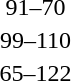<table style="text-align:center">
<tr>
<th width=200></th>
<th width=100></th>
<th width=200></th>
</tr>
<tr>
<td align=right><strong></strong></td>
<td align=center>91–70</td>
<td align=left></td>
</tr>
<tr>
<td align=right></td>
<td align=center>99–110</td>
<td align=left><strong> </strong></td>
</tr>
<tr>
<td align=right></td>
<td align=center>65–122</td>
<td align=left><strong> </strong></td>
</tr>
</table>
